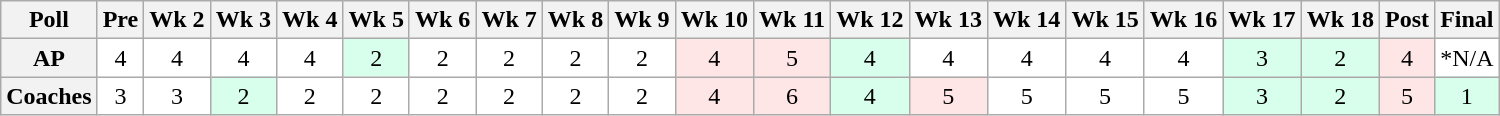<table class="wikitable" style="white-space:nowrap;text-align:center;">
<tr>
<th>Poll</th>
<th>Pre</th>
<th>Wk 2</th>
<th>Wk 3</th>
<th>Wk 4</th>
<th>Wk 5</th>
<th>Wk 6</th>
<th>Wk 7</th>
<th>Wk 8</th>
<th>Wk 9</th>
<th>Wk 10</th>
<th>Wk 11</th>
<th>Wk 12</th>
<th>Wk 13</th>
<th>Wk 14</th>
<th>Wk 15</th>
<th>Wk 16</th>
<th>Wk 17</th>
<th>Wk 18</th>
<th>Post</th>
<th>Final</th>
</tr>
<tr>
<th>AP</th>
<td style="background:#FFF;">4</td>
<td style="background:#FFF;">4</td>
<td style="background:#FFF;">4</td>
<td style="background:#FFF;">4</td>
<td style="background:#D8FFEB;">2</td>
<td style="background:#FFF;">2</td>
<td style="background:#FFF;">2</td>
<td style="background:#FFF;">2</td>
<td style="background:#FFF;">2</td>
<td style="background:#FFE6E6;">4</td>
<td style="background:#FFE6E6;">5</td>
<td style="background:#D8FFEB;">4</td>
<td style="background:#FFF;">4</td>
<td style="background:#FFF;">4</td>
<td style="background:#FFF;">4</td>
<td style="background:#FFF;">4</td>
<td style="background:#D8FFEB;">3</td>
<td style="background:#D8FFEB;">2</td>
<td style="background:#FFE6E6;">4</td>
<td style="background:#FFF;">*N/A</td>
</tr>
<tr>
<th>Coaches</th>
<td style="background:#FFF;">3</td>
<td style="background:#FFF;">3</td>
<td style="background:#D8FFEB;">2</td>
<td style="background:#FFF;">2</td>
<td style="background:#FFF;">2</td>
<td style="background:#FFF;">2</td>
<td style="background:#FFF;">2</td>
<td style="background:#FFF;">2</td>
<td style="background:#FFF;">2</td>
<td style="background:#FFE6E6;">4</td>
<td style="background:#FFE6E6;">6</td>
<td style="background:#D8FFEB;">4</td>
<td style="background:#FFE6E6;">5</td>
<td style="background:#FFF;">5</td>
<td style="background:#FFF;">5</td>
<td style="background:#FFF;">5</td>
<td style="background:#D8FFEB;">3</td>
<td style="background:#D8FFEB;">2</td>
<td style="background:#FFE6E6;">5</td>
<td style="background:#D8FFEB;">1</td>
</tr>
</table>
